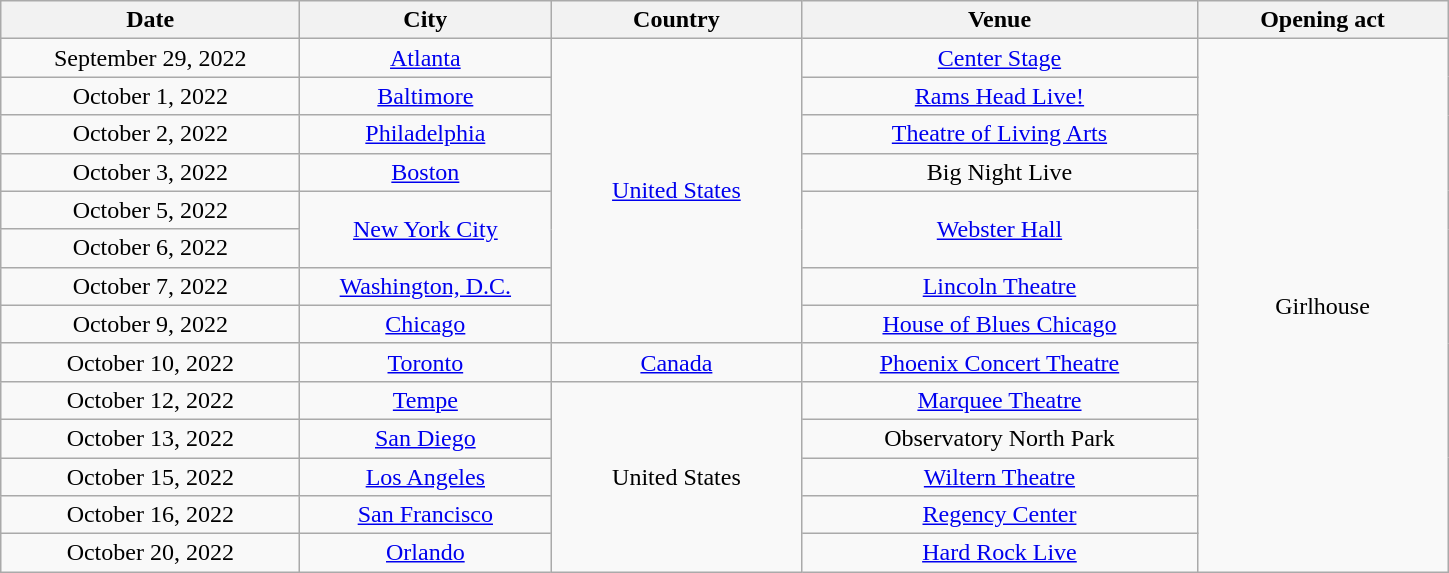<table class="wikitable plainrowheaders" style="text-align:center;">
<tr>
<th scope="col" style="width:12em;">Date</th>
<th scope="col" style="width:10em;">City</th>
<th scope="col" style="width:10em;">Country</th>
<th scope="col" style="width:16em;">Venue</th>
<th scope="col" style="width:10em;">Opening act</th>
</tr>
<tr>
<td scope="row" style="text-align:center;">September 29, 2022</td>
<td><a href='#'>Atlanta</a></td>
<td rowspan="8"><a href='#'>United States</a></td>
<td><a href='#'>Center Stage</a></td>
<td rowspan="14">Girlhouse</td>
</tr>
<tr>
<td>October 1, 2022</td>
<td><a href='#'>Baltimore</a></td>
<td><a href='#'>Rams Head Live!</a></td>
</tr>
<tr>
<td>October 2, 2022</td>
<td><a href='#'>Philadelphia</a></td>
<td><a href='#'>Theatre of Living Arts</a></td>
</tr>
<tr>
<td>October 3, 2022</td>
<td><a href='#'>Boston</a></td>
<td>Big Night Live</td>
</tr>
<tr>
<td>October 5, 2022</td>
<td rowspan="2"><a href='#'>New York City</a></td>
<td rowspan="2"><a href='#'>Webster Hall</a></td>
</tr>
<tr>
<td>October 6, 2022</td>
</tr>
<tr>
<td>October 7, 2022</td>
<td><a href='#'>Washington, D.C.</a></td>
<td><a href='#'>Lincoln Theatre</a></td>
</tr>
<tr>
<td>October 9, 2022</td>
<td><a href='#'>Chicago</a></td>
<td><a href='#'>House of Blues Chicago</a></td>
</tr>
<tr>
<td>October 10, 2022</td>
<td><a href='#'>Toronto</a></td>
<td><a href='#'>Canada</a></td>
<td><a href='#'>Phoenix Concert Theatre</a></td>
</tr>
<tr>
<td>October 12, 2022</td>
<td><a href='#'>Tempe</a></td>
<td rowspan="5">United States</td>
<td><a href='#'>Marquee Theatre</a></td>
</tr>
<tr>
<td>October 13, 2022</td>
<td><a href='#'>San Diego</a></td>
<td>Observatory North Park</td>
</tr>
<tr>
<td>October 15, 2022</td>
<td><a href='#'>Los Angeles</a></td>
<td><a href='#'>Wiltern Theatre</a></td>
</tr>
<tr>
<td>October 16, 2022</td>
<td><a href='#'>San Francisco</a></td>
<td><a href='#'>Regency Center</a></td>
</tr>
<tr>
<td>October 20, 2022</td>
<td><a href='#'>Orlando</a></td>
<td><a href='#'>Hard Rock Live</a></td>
</tr>
</table>
